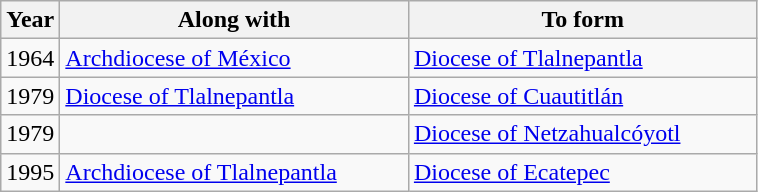<table class="wikitable">
<tr>
<th>Year</th>
<th width="225">Along with</th>
<th width="225">To form</th>
</tr>
<tr valign="top">
<td>1964</td>
<td><a href='#'>Archdiocese of México</a></td>
<td><a href='#'>Diocese of Tlalnepantla</a></td>
</tr>
<tr valign=top>
<td>1979</td>
<td><a href='#'>Diocese of Tlalnepantla</a></td>
<td><a href='#'>Diocese of Cuautitlán</a></td>
</tr>
<tr valign=top>
<td>1979</td>
<td></td>
<td><a href='#'>Diocese of Netzahualcóyotl</a></td>
</tr>
<tr valign=top>
<td>1995</td>
<td><a href='#'>Archdiocese of Tlalnepantla</a></td>
<td><a href='#'>Diocese of Ecatepec</a></td>
</tr>
</table>
